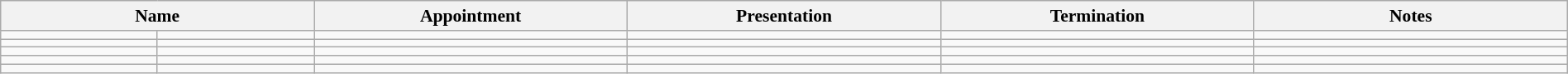<table class="wikitable sortable" style="font-size:90%; text-align:center; width:100%;">
<tr>
<th colspan=2>Name</th>
<th style="width:20%;">Appointment</th>
<th style="width:20%;">Presentation</th>
<th style="width:20%;">Termination</th>
<th class="unsortable" style="width:20%;">Notes</th>
</tr>
<tr>
<td></td>
<td></td>
<td></td>
<td></td>
<td></td>
<td></td>
</tr>
<tr>
<td></td>
<td></td>
<td></td>
<td></td>
<td></td>
<td></td>
</tr>
<tr>
<td></td>
<td></td>
<td></td>
<td></td>
<td></td>
<td></td>
</tr>
<tr>
<td></td>
<td></td>
<td></td>
<td></td>
<td></td>
<td></td>
</tr>
<tr>
<td></td>
<td></td>
<td></td>
<td></td>
<td></td>
<td></td>
</tr>
</table>
